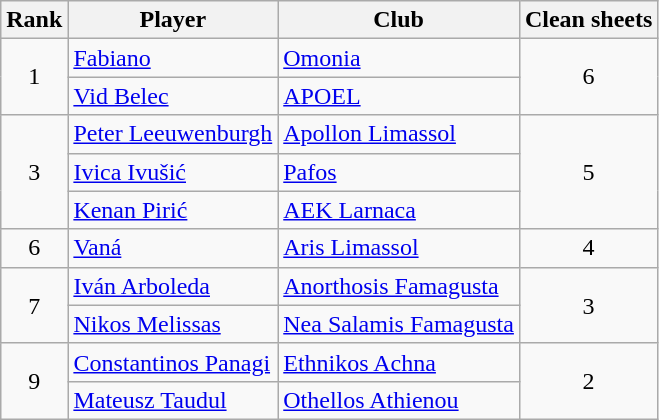<table class="wikitable" style="text-align:center">
<tr>
<th>Rank</th>
<th>Player</th>
<th>Club</th>
<th>Clean sheets</th>
</tr>
<tr>
<td rowspan="2">1</td>
<td align="left"> <a href='#'>Fabiano</a></td>
<td align="left"><a href='#'>Omonia</a></td>
<td rowspan="2">6</td>
</tr>
<tr>
<td align="left"> <a href='#'>Vid Belec</a></td>
<td align="left"><a href='#'>APOEL</a></td>
</tr>
<tr>
<td rowspan="3">3</td>
<td align="left"> <a href='#'>Peter Leeuwenburgh</a></td>
<td align="left"><a href='#'>Apollon Limassol</a></td>
<td rowspan="3">5</td>
</tr>
<tr>
<td align="left"> <a href='#'>Ivica Ivušić</a></td>
<td align="left"><a href='#'>Pafos</a></td>
</tr>
<tr>
<td align="left"> <a href='#'>Kenan Pirić</a></td>
<td align="left"><a href='#'>AEK Larnaca</a></td>
</tr>
<tr>
<td>6</td>
<td align="left"> <a href='#'>Vaná</a></td>
<td align="left"><a href='#'>Aris Limassol</a></td>
<td>4</td>
</tr>
<tr>
<td rowspan="2">7</td>
<td align="left"> <a href='#'>Iván Arboleda</a></td>
<td align="left"><a href='#'>Anorthosis Famagusta</a></td>
<td rowspan="2">3</td>
</tr>
<tr>
<td align="left"> <a href='#'>Nikos Melissas</a></td>
<td align="left"><a href='#'>Nea Salamis Famagusta</a></td>
</tr>
<tr>
<td rowspan="2">9</td>
<td align="left"> <a href='#'>Constantinos Panagi</a></td>
<td align="left"><a href='#'>Ethnikos Achna</a></td>
<td rowspan="2">2</td>
</tr>
<tr>
<td align="left"> <a href='#'>Mateusz Taudul</a></td>
<td align="left"><a href='#'>Othellos Athienou</a></td>
</tr>
</table>
